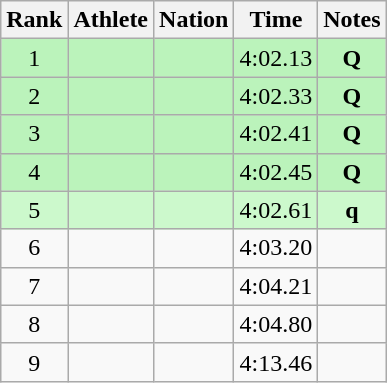<table class="wikitable sortable" style="text-align:center">
<tr>
<th>Rank</th>
<th>Athlete</th>
<th>Nation</th>
<th>Time</th>
<th>Notes</th>
</tr>
<tr bgcolor=#bbf3bb>
<td>1</td>
<td align=left></td>
<td align=left></td>
<td>4:02.13</td>
<td><strong>Q</strong></td>
</tr>
<tr bgcolor=#bbf3bb>
<td>2</td>
<td align=left></td>
<td align=left></td>
<td>4:02.33</td>
<td><strong>Q</strong></td>
</tr>
<tr bgcolor=#bbf3bb>
<td>3</td>
<td align=left></td>
<td align=left></td>
<td>4:02.41</td>
<td><strong>Q</strong></td>
</tr>
<tr bgcolor=#bbf3bb>
<td>4</td>
<td align=left></td>
<td align=left></td>
<td>4:02.45</td>
<td><strong>Q</strong></td>
</tr>
<tr bgcolor=#ccf9cc>
<td>5</td>
<td align=left></td>
<td align=left></td>
<td>4:02.61</td>
<td><strong>q</strong></td>
</tr>
<tr>
<td>6</td>
<td align=left></td>
<td align=left></td>
<td>4:03.20</td>
<td></td>
</tr>
<tr>
<td>7</td>
<td align=left></td>
<td align=left></td>
<td>4:04.21</td>
<td></td>
</tr>
<tr>
<td>8</td>
<td align=left></td>
<td align=left></td>
<td>4:04.80</td>
<td></td>
</tr>
<tr>
<td>9</td>
<td align=left></td>
<td align=left></td>
<td>4:13.46</td>
<td></td>
</tr>
</table>
